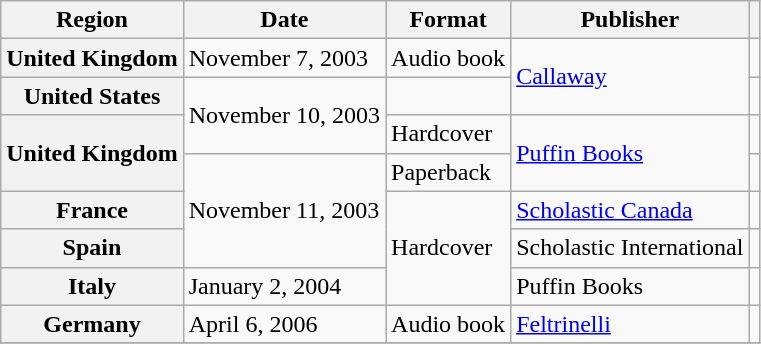<table class="wikitable sortable plainrowheaders">
<tr>
<th scope="col">Region</th>
<th scope="col">Date</th>
<th scope="col">Format</th>
<th scope="col">Publisher</th>
<th scope="col" class="unsortable"></th>
</tr>
<tr>
<th scope="row">United Kingdom</th>
<td>November 7, 2003</td>
<td>Audio book</td>
<td rowspan="2"><a href='#'>Callaway</a></td>
<td></td>
</tr>
<tr>
<th scope="row">United States</th>
<td rowspan="2">November 10, 2003</td>
<td></td>
<td><br></td>
</tr>
<tr>
<th scope="row" rowspan="2">United Kingdom</th>
<td>Hardcover</td>
<td rowspan="2"><a href='#'>Puffin Books</a></td>
<td></td>
</tr>
<tr>
<td rowspan="3">November 11, 2003</td>
<td>Paperback</td>
<td></td>
</tr>
<tr>
<th scope="row">France</th>
<td rowspan="3">Hardcover</td>
<td><a href='#'>Scholastic Canada</a></td>
<td></td>
</tr>
<tr>
<th scope="row">Spain</th>
<td>Scholastic International</td>
<td></td>
</tr>
<tr>
<th scope="row">Italy</th>
<td>January 2, 2004</td>
<td>Puffin Books</td>
<td></td>
</tr>
<tr>
<th scope="row">Germany</th>
<td>April 6, 2006</td>
<td>Audio book</td>
<td><a href='#'>Feltrinelli</a></td>
<td></td>
</tr>
<tr>
</tr>
</table>
